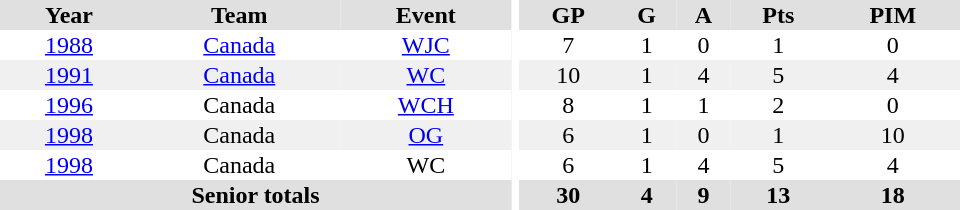<table border="0" cellpadding="1" cellspacing="0" ID="Table3" style="text-align:center; width:40em">
<tr bgcolor="#e0e0e0">
<th>Year</th>
<th>Team</th>
<th>Event</th>
<th rowspan="102" bgcolor="#ffffff"></th>
<th>GP</th>
<th>G</th>
<th>A</th>
<th>Pts</th>
<th>PIM</th>
</tr>
<tr>
<td><a href='#'>1988</a></td>
<td><a href='#'>Canada</a></td>
<td><a href='#'>WJC</a></td>
<td>7</td>
<td>1</td>
<td>0</td>
<td>1</td>
<td>0</td>
</tr>
<tr bgcolor="#f0f0f0">
<td><a href='#'>1991</a></td>
<td><a href='#'>Canada</a></td>
<td><a href='#'>WC</a></td>
<td>10</td>
<td>1</td>
<td>4</td>
<td>5</td>
<td>4</td>
</tr>
<tr>
<td><a href='#'>1996</a></td>
<td>Canada</td>
<td><a href='#'>WCH</a></td>
<td>8</td>
<td>1</td>
<td>1</td>
<td>2</td>
<td>0</td>
</tr>
<tr bgcolor="#f0f0f0">
<td><a href='#'>1998</a></td>
<td>Canada</td>
<td><a href='#'>OG</a></td>
<td>6</td>
<td>1</td>
<td>0</td>
<td>1</td>
<td>10</td>
</tr>
<tr>
<td><a href='#'>1998</a></td>
<td>Canada</td>
<td>WC</td>
<td>6</td>
<td>1</td>
<td>4</td>
<td>5</td>
<td>4</td>
</tr>
<tr bgcolor="#e0e0e0">
<th colspan=3>Senior totals</th>
<th>30</th>
<th>4</th>
<th>9</th>
<th>13</th>
<th>18</th>
</tr>
</table>
